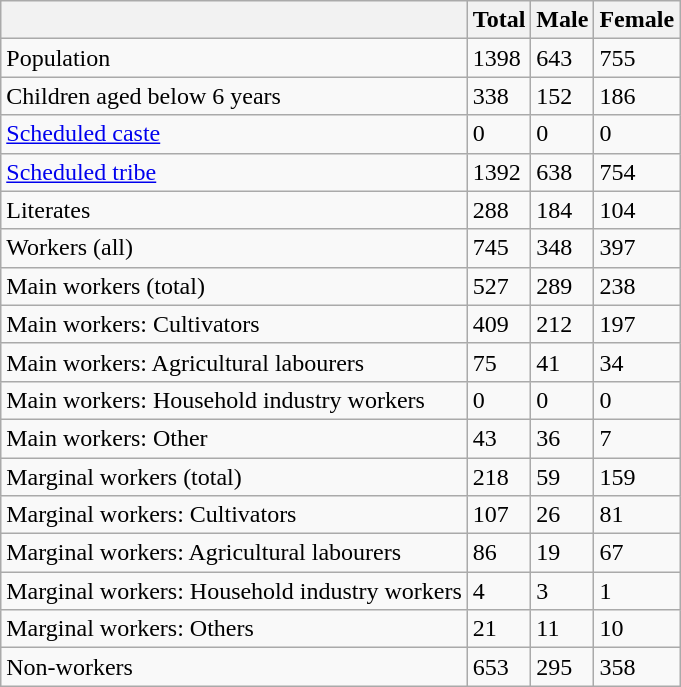<table class="wikitable sortable">
<tr>
<th></th>
<th>Total</th>
<th>Male</th>
<th>Female</th>
</tr>
<tr>
<td>Population</td>
<td>1398</td>
<td>643</td>
<td>755</td>
</tr>
<tr>
<td>Children aged below 6 years</td>
<td>338</td>
<td>152</td>
<td>186</td>
</tr>
<tr>
<td><a href='#'>Scheduled caste</a></td>
<td>0</td>
<td>0</td>
<td>0</td>
</tr>
<tr>
<td><a href='#'>Scheduled tribe</a></td>
<td>1392</td>
<td>638</td>
<td>754</td>
</tr>
<tr>
<td>Literates</td>
<td>288</td>
<td>184</td>
<td>104</td>
</tr>
<tr>
<td>Workers (all)</td>
<td>745</td>
<td>348</td>
<td>397</td>
</tr>
<tr>
<td>Main workers (total)</td>
<td>527</td>
<td>289</td>
<td>238</td>
</tr>
<tr>
<td>Main workers: Cultivators</td>
<td>409</td>
<td>212</td>
<td>197</td>
</tr>
<tr>
<td>Main workers: Agricultural labourers</td>
<td>75</td>
<td>41</td>
<td>34</td>
</tr>
<tr>
<td>Main workers: Household industry workers</td>
<td>0</td>
<td>0</td>
<td>0</td>
</tr>
<tr>
<td>Main workers: Other</td>
<td>43</td>
<td>36</td>
<td>7</td>
</tr>
<tr>
<td>Marginal workers (total)</td>
<td>218</td>
<td>59</td>
<td>159</td>
</tr>
<tr>
<td>Marginal workers: Cultivators</td>
<td>107</td>
<td>26</td>
<td>81</td>
</tr>
<tr>
<td>Marginal workers: Agricultural labourers</td>
<td>86</td>
<td>19</td>
<td>67</td>
</tr>
<tr>
<td>Marginal workers: Household industry workers</td>
<td>4</td>
<td>3</td>
<td>1</td>
</tr>
<tr>
<td>Marginal workers: Others</td>
<td>21</td>
<td>11</td>
<td>10</td>
</tr>
<tr>
<td>Non-workers</td>
<td>653</td>
<td>295</td>
<td>358</td>
</tr>
</table>
